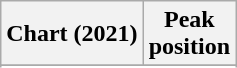<table class="wikitable sortable plainrowheaders">
<tr>
<th scope="col">Chart (2021)</th>
<th scope="col">Peak<br>position</th>
</tr>
<tr>
</tr>
<tr>
</tr>
<tr>
</tr>
</table>
